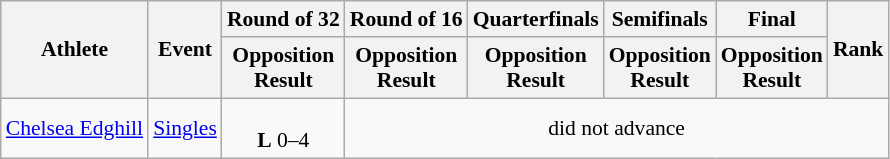<table class="wikitable" style="font-size:90%">
<tr>
<th rowspan="2">Athlete</th>
<th rowspan="2">Event</th>
<th>Round of 32</th>
<th>Round of 16</th>
<th>Quarterfinals</th>
<th>Semifinals</th>
<th>Final</th>
<th rowspan="2">Rank</th>
</tr>
<tr>
<th>Opposition<br>Result</th>
<th>Opposition<br>Result</th>
<th>Opposition<br>Result</th>
<th>Opposition<br>Result</th>
<th>Opposition<br>Result</th>
</tr>
<tr align=center>
<td align=left><a href='#'>Chelsea Edghill</a></td>
<td align=left><a href='#'>Singles</a></td>
<td><br><strong>L</strong> 0–4</td>
<td colspan=5>did not advance</td>
</tr>
</table>
